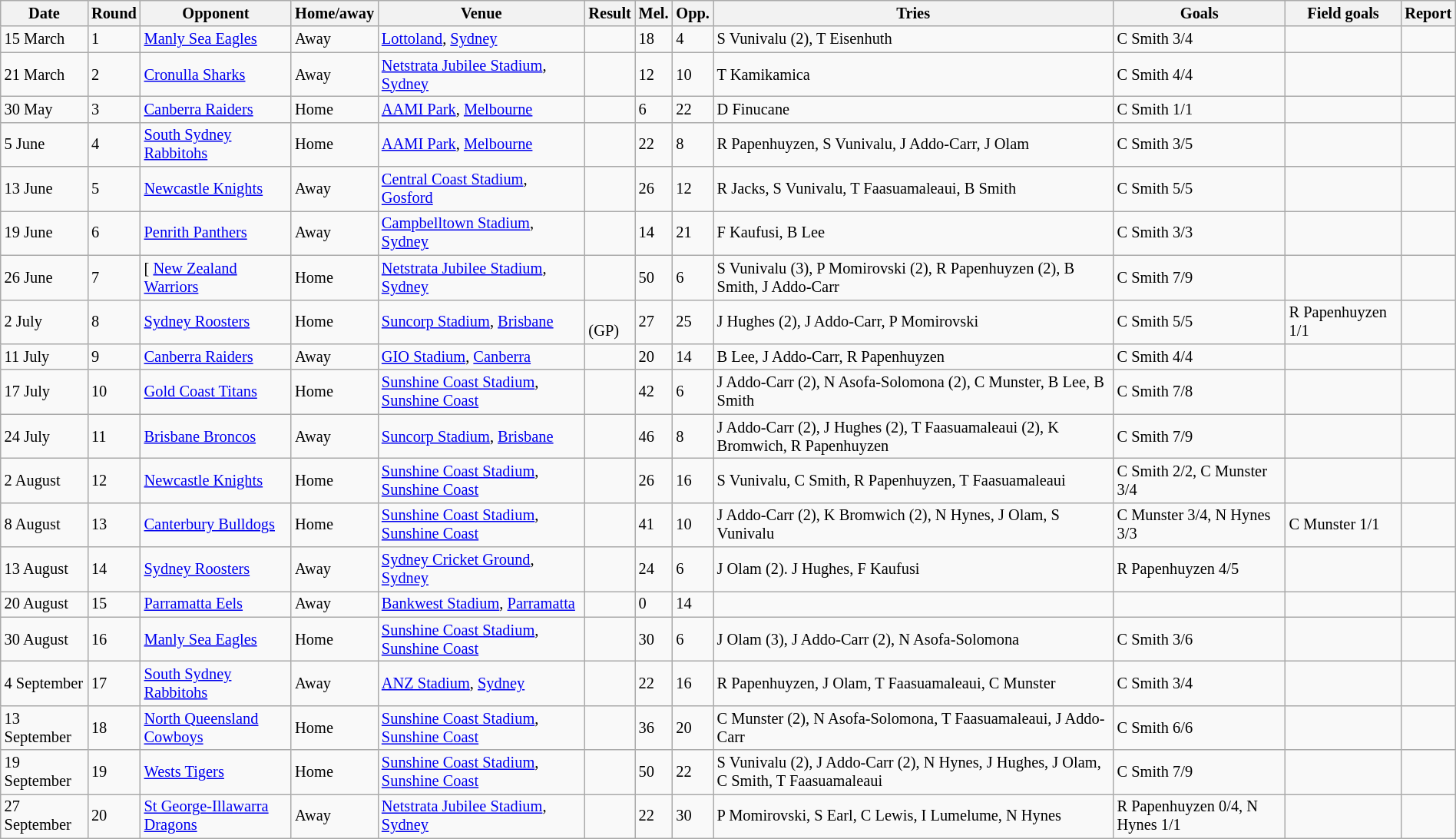<table class="wikitable"  style="font-size:85%; width:100%;">
<tr>
<th>Date</th>
<th>Round</th>
<th>Opponent</th>
<th>Home/away</th>
<th>Venue</th>
<th>Result</th>
<th>Mel.</th>
<th>Opp.</th>
<th>Tries</th>
<th>Goals</th>
<th>Field goals</th>
<th>Report</th>
</tr>
<tr>
<td>15 March</td>
<td>1</td>
<td>  <a href='#'>Manly Sea Eagles</a></td>
<td>Away</td>
<td><a href='#'>Lottoland</a>, <a href='#'>Sydney</a></td>
<td></td>
<td>18</td>
<td>4</td>
<td>S Vunivalu (2), T Eisenhuth</td>
<td>C Smith 3/4</td>
<td></td>
<td></td>
</tr>
<tr>
<td>21 March</td>
<td>2</td>
<td> <a href='#'>Cronulla Sharks</a></td>
<td>Away</td>
<td><a href='#'>Netstrata Jubilee Stadium</a>, <a href='#'>Sydney</a></td>
<td></td>
<td>12</td>
<td>10</td>
<td>T Kamikamica</td>
<td>C Smith 4/4</td>
<td></td>
<td></td>
</tr>
<tr>
<td>30 May</td>
<td>3</td>
<td> <a href='#'>Canberra Raiders</a></td>
<td>Home</td>
<td><a href='#'>AAMI Park</a>, <a href='#'>Melbourne</a></td>
<td></td>
<td>6</td>
<td>22</td>
<td>D Finucane</td>
<td>C Smith 1/1</td>
<td></td>
<td></td>
</tr>
<tr>
<td>5 June</td>
<td>4</td>
<td> <a href='#'>South Sydney Rabbitohs</a></td>
<td>Home</td>
<td><a href='#'>AAMI Park</a>, <a href='#'>Melbourne</a></td>
<td></td>
<td>22</td>
<td>8</td>
<td>R Papenhuyzen, S Vunivalu, J Addo-Carr, J Olam</td>
<td>C Smith 3/5</td>
<td></td>
<td></td>
</tr>
<tr>
<td>13 June</td>
<td>5</td>
<td> <a href='#'>Newcastle Knights</a></td>
<td>Away</td>
<td><a href='#'>Central Coast Stadium</a>, <a href='#'>Gosford</a></td>
<td></td>
<td>26</td>
<td>12</td>
<td>R Jacks, S Vunivalu, T Faasuamaleaui, B Smith</td>
<td>C Smith 5/5</td>
<td></td>
<td></td>
</tr>
<tr>
<td>19 June</td>
<td>6</td>
<td> <a href='#'>Penrith Panthers</a></td>
<td>Away</td>
<td><a href='#'>Campbelltown Stadium</a>, <a href='#'>Sydney</a></td>
<td></td>
<td>14</td>
<td>21</td>
<td>F Kaufusi, B Lee</td>
<td>C Smith 3/3</td>
<td></td>
<td></td>
</tr>
<tr>
<td>26 June</td>
<td>7</td>
<td>[ <a href='#'>New Zealand Warriors</a></td>
<td>Home</td>
<td><a href='#'>Netstrata Jubilee Stadium</a>, <a href='#'>Sydney</a></td>
<td></td>
<td>50</td>
<td>6</td>
<td>S Vunivalu (3), P Momirovski (2), R Papenhuyzen (2), B Smith, J Addo-Carr</td>
<td>C Smith 7/9</td>
<td></td>
<td></td>
</tr>
<tr>
<td>2 July</td>
<td>8</td>
<td> <a href='#'>Sydney Roosters</a></td>
<td>Home</td>
<td><a href='#'>Suncorp Stadium</a>, <a href='#'>Brisbane</a></td>
<td><br>(GP)</td>
<td>27</td>
<td>25</td>
<td>J Hughes (2), J Addo-Carr, P Momirovski</td>
<td>C Smith 5/5</td>
<td>R Papenhuyzen 1/1</td>
<td></td>
</tr>
<tr>
<td>11 July</td>
<td>9</td>
<td> <a href='#'>Canberra Raiders</a></td>
<td>Away</td>
<td><a href='#'>GIO Stadium</a>, <a href='#'>Canberra</a></td>
<td></td>
<td>20</td>
<td>14</td>
<td>B Lee, J Addo-Carr, R Papenhuyzen</td>
<td>C Smith 4/4</td>
<td></td>
<td></td>
</tr>
<tr>
<td>17 July</td>
<td>10</td>
<td>  <a href='#'>Gold Coast Titans</a></td>
<td>Home</td>
<td><a href='#'>Sunshine Coast Stadium</a>, <a href='#'>Sunshine Coast</a></td>
<td></td>
<td>42</td>
<td>6</td>
<td>J Addo-Carr (2), N Asofa-Solomona (2), C Munster, B Lee, B Smith</td>
<td>C Smith 7/8</td>
<td></td>
<td></td>
</tr>
<tr>
<td>24 July</td>
<td>11</td>
<td> <a href='#'>Brisbane Broncos</a></td>
<td>Away</td>
<td><a href='#'>Suncorp Stadium</a>, <a href='#'>Brisbane</a></td>
<td></td>
<td>46</td>
<td>8</td>
<td>J Addo-Carr (2), J Hughes (2), T Faasuamaleaui (2), K Bromwich, R Papenhuyzen</td>
<td>C Smith 7/9</td>
<td></td>
<td></td>
</tr>
<tr>
<td>2 August</td>
<td>12</td>
<td> <a href='#'>Newcastle Knights</a></td>
<td>Home</td>
<td><a href='#'>Sunshine Coast Stadium</a>, <a href='#'>Sunshine Coast</a></td>
<td></td>
<td>26</td>
<td>16</td>
<td>S Vunivalu, C Smith, R Papenhuyzen, T Faasuamaleaui</td>
<td>C Smith 2/2, C Munster 3/4</td>
<td></td>
<td></td>
</tr>
<tr>
<td>8 August</td>
<td>13</td>
<td>  <a href='#'>Canterbury Bulldogs</a></td>
<td>Home</td>
<td><a href='#'>Sunshine Coast Stadium</a>, <a href='#'>Sunshine Coast</a></td>
<td></td>
<td>41</td>
<td>10</td>
<td>J Addo-Carr (2), K Bromwich (2), N Hynes, J Olam, S Vunivalu</td>
<td>C Munster 3/4, N Hynes 3/3</td>
<td>C Munster 1/1</td>
<td></td>
</tr>
<tr>
<td>13 August</td>
<td>14</td>
<td> <a href='#'>Sydney Roosters</a></td>
<td>Away</td>
<td><a href='#'>Sydney Cricket Ground</a>, <a href='#'>Sydney</a></td>
<td></td>
<td>24</td>
<td>6</td>
<td>J Olam (2). J Hughes, F Kaufusi</td>
<td>R Papenhuyzen 4/5</td>
<td></td>
<td></td>
</tr>
<tr>
<td>20 August</td>
<td>15</td>
<td>  <a href='#'>Parramatta Eels</a></td>
<td>Away</td>
<td><a href='#'>Bankwest Stadium</a>, <a href='#'>Parramatta</a></td>
<td></td>
<td>0</td>
<td>14</td>
<td></td>
<td></td>
<td></td>
<td></td>
</tr>
<tr>
<td>30 August</td>
<td>16</td>
<td>  <a href='#'>Manly Sea Eagles</a></td>
<td>Home</td>
<td><a href='#'>Sunshine Coast Stadium</a>, <a href='#'>Sunshine Coast</a></td>
<td></td>
<td>30</td>
<td>6</td>
<td>J Olam (3), J Addo-Carr (2), N Asofa-Solomona</td>
<td>C Smith 3/6</td>
<td></td>
<td></td>
</tr>
<tr>
<td>4 September</td>
<td>17</td>
<td> <a href='#'>South Sydney Rabbitohs</a></td>
<td>Away</td>
<td><a href='#'>ANZ Stadium</a>, <a href='#'>Sydney</a></td>
<td></td>
<td>22</td>
<td>16</td>
<td>R Papenhuyzen, J Olam, T Faasuamaleaui, C Munster</td>
<td>C Smith 3/4</td>
<td></td>
<td></td>
</tr>
<tr>
<td>13 September</td>
<td>18</td>
<td> <a href='#'>North Queensland Cowboys</a></td>
<td>Home</td>
<td><a href='#'>Sunshine Coast Stadium</a>, <a href='#'>Sunshine Coast</a></td>
<td></td>
<td>36</td>
<td>20</td>
<td>C Munster (2), N Asofa-Solomona, T Faasuamaleaui, J Addo-Carr</td>
<td>C Smith 6/6</td>
<td></td>
<td></td>
</tr>
<tr>
<td>19 September</td>
<td>19</td>
<td> <a href='#'>Wests Tigers</a></td>
<td>Home</td>
<td><a href='#'>Sunshine Coast Stadium</a>, <a href='#'>Sunshine Coast</a></td>
<td></td>
<td>50</td>
<td>22</td>
<td>S Vunivalu (2), J Addo-Carr (2), N Hynes, J Hughes, J Olam, C Smith, T Faasuamaleaui</td>
<td>C Smith 7/9</td>
<td></td>
<td></td>
</tr>
<tr>
<td>27 September</td>
<td>20</td>
<td> <a href='#'>St George-Illawarra Dragons</a></td>
<td>Away</td>
<td><a href='#'>Netstrata Jubilee Stadium</a>, <a href='#'>Sydney</a></td>
<td></td>
<td>22</td>
<td>30</td>
<td>P Momirovski, S Earl, C Lewis, I Lumelume, N Hynes</td>
<td>R Papenhuyzen 0/4, N Hynes 1/1</td>
<td></td>
<td></td>
</tr>
</table>
